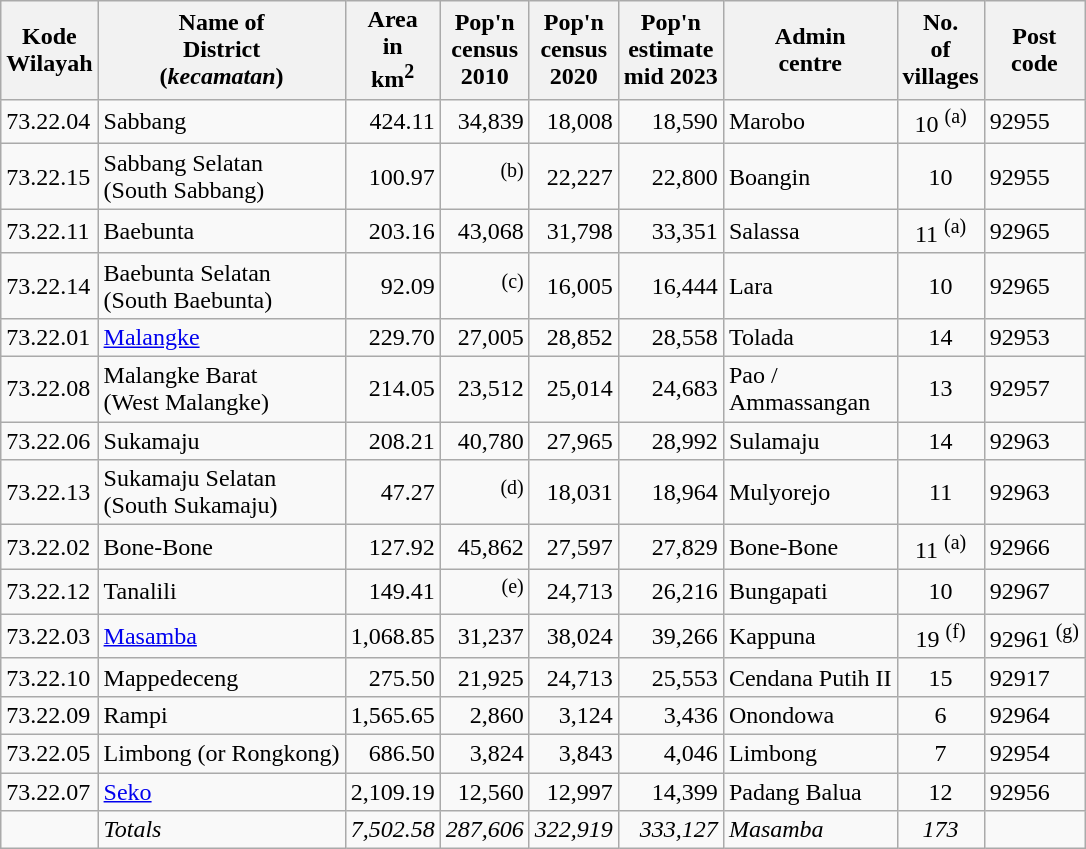<table class="sortable wikitable">
<tr>
<th>Kode <br>Wilayah</th>
<th>Name of<br>District<br>(<em>kecamatan</em>)</th>
<th>Area<br>in <br>km<sup>2</sup></th>
<th>Pop'n<br>census<br>2010</th>
<th>Pop'n<br>census<br>2020</th>
<th>Pop'n<br>estimate<br>mid 2023</th>
<th>Admin<br>centre</th>
<th>No.<br>of <br>villages</th>
<th>Post<br>code</th>
</tr>
<tr>
<td>73.22.04</td>
<td>Sabbang</td>
<td align="right">424.11</td>
<td align="right">34,839</td>
<td align="right">18,008</td>
<td align="right">18,590</td>
<td>Marobo</td>
<td align="center">10 <sup>(a)</sup></td>
<td>92955</td>
</tr>
<tr>
<td>73.22.15</td>
<td>Sabbang Selatan<br>(South Sabbang)</td>
<td align="right">100.97</td>
<td align="right"><sup>(b)</sup></td>
<td align="right">22,227</td>
<td align="right">22,800</td>
<td>Boangin</td>
<td align="center">10</td>
<td>92955</td>
</tr>
<tr>
<td>73.22.11</td>
<td>Baebunta</td>
<td align="right">203.16</td>
<td align="right">43,068</td>
<td align="right">31,798</td>
<td align="right">33,351</td>
<td>Salassa</td>
<td align="center">11 <sup>(a)</sup></td>
<td>92965</td>
</tr>
<tr>
<td>73.22.14</td>
<td>Baebunta Selatan<br>(South Baebunta)</td>
<td align="right">92.09</td>
<td align="right"><sup>(c)</sup></td>
<td align="right">16,005</td>
<td align="right">16,444</td>
<td>Lara</td>
<td align="center">10</td>
<td>92965</td>
</tr>
<tr>
<td>73.22.01</td>
<td><a href='#'>Malangke</a></td>
<td align="right">229.70</td>
<td align="right">27,005</td>
<td align="right">28,852</td>
<td align="right">28,558</td>
<td>Tolada</td>
<td align="center">14</td>
<td>92953</td>
</tr>
<tr>
<td>73.22.08</td>
<td>Malangke Barat <br>(West Malangke)</td>
<td align="right">214.05</td>
<td align="right">23,512</td>
<td align="right">25,014</td>
<td align="right">24,683</td>
<td>Pao /<br>Ammassangan</td>
<td align="center">13</td>
<td>92957</td>
</tr>
<tr>
<td>73.22.06</td>
<td>Sukamaju</td>
<td align="right">208.21</td>
<td align="right">40,780</td>
<td align="right">27,965</td>
<td align="right">28,992</td>
<td>Sulamaju</td>
<td align="center">14</td>
<td>92963</td>
</tr>
<tr>
<td>73.22.13</td>
<td>Sukamaju Selatan<br>(South Sukamaju)</td>
<td align="right">47.27</td>
<td align="right"><sup>(d)</sup></td>
<td align="right">18,031</td>
<td align="right">18,964</td>
<td>Mulyorejo</td>
<td align="center">11</td>
<td>92963</td>
</tr>
<tr>
<td>73.22.02</td>
<td>Bone-Bone</td>
<td align="right">127.92</td>
<td align="right">45,862</td>
<td align="right">27,597</td>
<td align="right">27,829</td>
<td>Bone-Bone</td>
<td align="center">11 <sup>(a)</sup></td>
<td>92966</td>
</tr>
<tr>
<td>73.22.12</td>
<td>Tanalili</td>
<td align="right">149.41</td>
<td align="right"><sup>(e)</sup></td>
<td align="right">24,713</td>
<td align="right">26,216</td>
<td>Bungapati</td>
<td align="center">10</td>
<td>92967</td>
</tr>
<tr>
<td>73.22.03</td>
<td><a href='#'>Masamba</a></td>
<td align="right">1,068.85</td>
<td align="right">31,237</td>
<td align="right">38,024</td>
<td align="right">39,266</td>
<td>Kappuna</td>
<td align="center">19 <sup>(f)</sup></td>
<td>92961 <sup>(g)</sup></td>
</tr>
<tr>
<td>73.22.10</td>
<td>Mappedeceng</td>
<td align="right">275.50</td>
<td align="right">21,925</td>
<td align="right">24,713</td>
<td align="right">25,553</td>
<td>Cendana Putih II</td>
<td align="center">15</td>
<td>92917</td>
</tr>
<tr>
<td>73.22.09</td>
<td>Rampi</td>
<td align="right">1,565.65</td>
<td align="right">2,860</td>
<td align="right">3,124</td>
<td align="right">3,436</td>
<td>Onondowa</td>
<td align="center">6</td>
<td>92964</td>
</tr>
<tr>
<td>73.22.05</td>
<td>Limbong (or Rongkong)</td>
<td align="right">686.50</td>
<td align="right">3,824</td>
<td align="right">3,843</td>
<td align="right">4,046</td>
<td>Limbong</td>
<td align="center">7</td>
<td>92954</td>
</tr>
<tr>
<td>73.22.07</td>
<td><a href='#'>Seko</a></td>
<td align="right">2,109.19</td>
<td align="right">12,560</td>
<td align="right">12,997</td>
<td align="right">14,399</td>
<td>Padang Balua</td>
<td align="center">12</td>
<td>92956</td>
</tr>
<tr>
<td></td>
<td><em>Totals</em></td>
<td align="right"><em>7,502.58</em></td>
<td align="right"><em>287,606</em></td>
<td align="right"><em>322,919</em></td>
<td align="right"><em>333,127</em></td>
<td><em>Masamba</em></td>
<td align="center"><em>173</em></td>
<td></td>
</tr>
</table>
